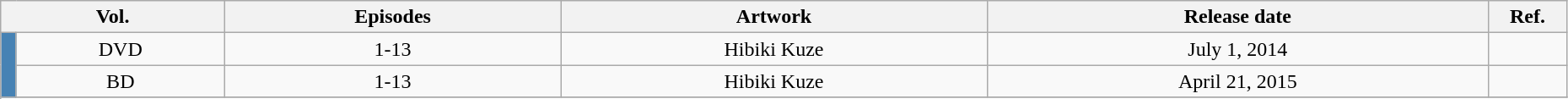<table class="wikitable" style="text-align: center; width: 98%;">
<tr>
<th colspan="2">Vol.</th>
<th>Episodes</th>
<th>Artwork</th>
<th>Release date</th>
<th width="5%">Ref.</th>
</tr>
<tr>
<td rowspan="10" width="1%" style="background: SteelBlue;"></td>
<td>DVD</td>
<td>1-13</td>
<td>Hibiki Kuze</td>
<td>July 1, 2014</td>
<td></td>
</tr>
<tr>
<td>BD</td>
<td>1-13</td>
<td>Hibiki Kuze</td>
<td>April 21, 2015</td>
<td></td>
</tr>
<tr>
</tr>
</table>
